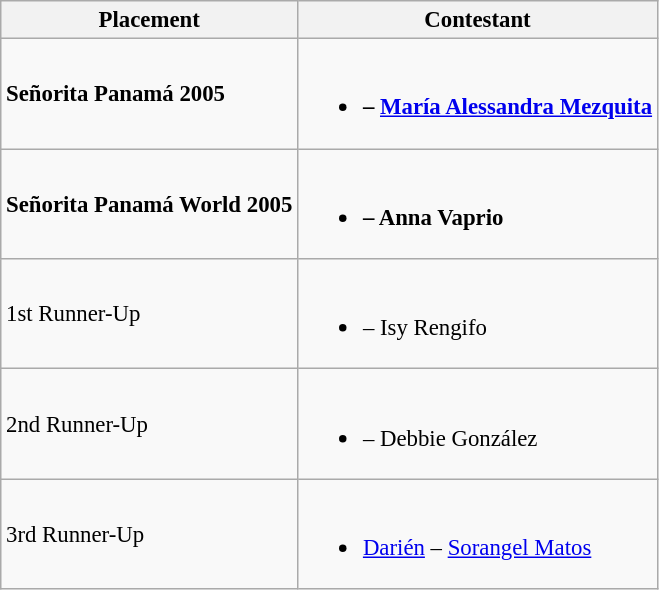<table class="wikitable sortable" style="font-size: 95%;">
<tr>
<th>Placement</th>
<th>Contestant</th>
</tr>
<tr>
<td><strong>Señorita Panamá 2005</strong></td>
<td><br><ul><li><strong> – <a href='#'>María Alessandra Mezquita</a></strong></li></ul></td>
</tr>
<tr>
<td><strong>Señorita Panamá World 2005</strong></td>
<td><br><ul><li><strong> – Anna Vaprio</strong></li></ul></td>
</tr>
<tr>
<td>1st Runner-Up</td>
<td><br><ul><li> – Isy Rengifo</li></ul></td>
</tr>
<tr>
<td>2nd Runner-Up</td>
<td><br><ul><li> – Debbie González</li></ul></td>
</tr>
<tr>
<td>3rd Runner-Up</td>
<td><br><ul><li> <a href='#'>Darién</a> – <a href='#'>Sorangel Matos</a></li></ul></td>
</tr>
</table>
